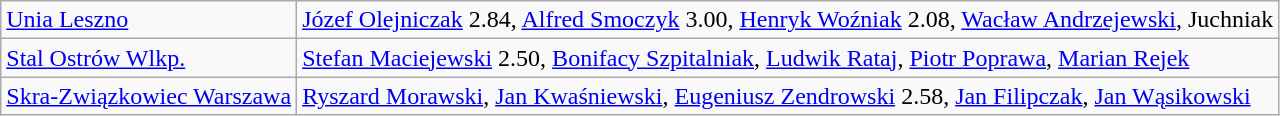<table class=wikitable>
<tr>
<td><a href='#'>Unia Leszno</a></td>
<td><a href='#'>Józef Olejniczak</a> 2.84, <a href='#'>Alfred Smoczyk</a> 3.00, <a href='#'>Henryk Woźniak</a> 2.08, <a href='#'>Wacław Andrzejewski</a>, Juchniak</td>
</tr>
<tr>
<td><a href='#'>Stal Ostrów Wlkp.</a></td>
<td><a href='#'>Stefan Maciejewski</a> 2.50, <a href='#'>Bonifacy Szpitalniak</a>, <a href='#'>Ludwik Rataj</a>, <a href='#'>Piotr Poprawa</a>, <a href='#'>Marian Rejek</a></td>
</tr>
<tr>
<td><a href='#'>Skra-Związkowiec Warszawa</a></td>
<td><a href='#'>Ryszard Morawski</a>, <a href='#'>Jan Kwaśniewski</a>, <a href='#'>Eugeniusz Zendrowski</a> 2.58, <a href='#'>Jan Filipczak</a>, <a href='#'>Jan Wąsikowski</a></td>
</tr>
</table>
